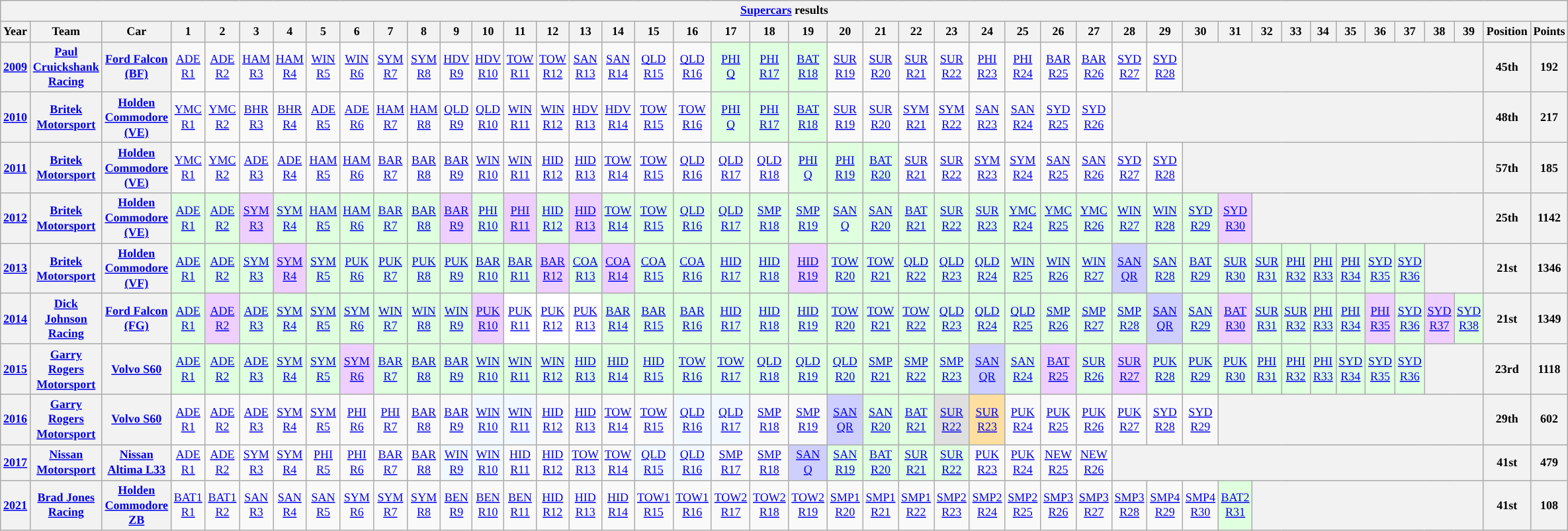<table class="wikitable" style="text-align:center; font-size:75%">
<tr>
<th colspan=45><a href='#'>Supercars</a> results</th>
</tr>
<tr>
<th>Year</th>
<th>Team</th>
<th>Car</th>
<th>1</th>
<th>2</th>
<th>3</th>
<th>4</th>
<th>5</th>
<th>6</th>
<th>7</th>
<th>8</th>
<th>9</th>
<th>10</th>
<th>11</th>
<th>12</th>
<th>13</th>
<th>14</th>
<th>15</th>
<th>16</th>
<th>17</th>
<th>18</th>
<th>19</th>
<th>20</th>
<th>21</th>
<th>22</th>
<th>23</th>
<th>24</th>
<th>25</th>
<th>26</th>
<th>27</th>
<th>28</th>
<th>29</th>
<th>30</th>
<th>31</th>
<th>32</th>
<th>33</th>
<th>34</th>
<th>35</th>
<th>36</th>
<th>37</th>
<th>38</th>
<th>39</th>
<th>Position</th>
<th>Points</th>
</tr>
<tr>
<th><a href='#'>2009</a></th>
<th><a href='#'>Paul Cruickshank Racing</a></th>
<th><a href='#'>Ford Falcon (BF)</a></th>
<td><a href='#'>ADE<br>R1</a></td>
<td><a href='#'>ADE<br>R2</a></td>
<td><a href='#'>HAM<br>R3</a></td>
<td><a href='#'>HAM<br>R4</a></td>
<td><a href='#'>WIN<br>R5</a></td>
<td><a href='#'>WIN<br>R6</a></td>
<td><a href='#'>SYM<br>R7</a></td>
<td><a href='#'>SYM<br>R8</a></td>
<td><a href='#'>HDV<br>R9</a></td>
<td><a href='#'>HDV<br>R10</a></td>
<td><a href='#'>TOW<br>R11</a></td>
<td><a href='#'>TOW<br>R12</a></td>
<td><a href='#'>SAN<br>R13</a></td>
<td><a href='#'>SAN<br>R14</a></td>
<td><a href='#'>QLD<br>R15</a></td>
<td><a href='#'>QLD<br>R16</a></td>
<td style="background: #dfffdf"><a href='#'>PHI<br>Q</a><br></td>
<td style="background: #dfffdf"><a href='#'>PHI<br>R17</a><br></td>
<td style="background: #dfffdf"><a href='#'>BAT<br>R18</a><br></td>
<td><a href='#'>SUR<br>R19</a></td>
<td><a href='#'>SUR<br>R20</a></td>
<td><a href='#'>SUR<br>R21</a></td>
<td><a href='#'>SUR<br>R22</a></td>
<td><a href='#'>PHI<br>R23</a></td>
<td><a href='#'>PHI<br>R24</a></td>
<td><a href='#'>BAR<br>R25</a></td>
<td><a href='#'>BAR<br>R26</a></td>
<td><a href='#'>SYD<br>R27</a></td>
<td><a href='#'>SYD<br>R28</a></td>
<th colspan=10></th>
<th>45th</th>
<th>192</th>
</tr>
<tr>
<th><a href='#'>2010</a></th>
<th><a href='#'>Britek Motorsport</a></th>
<th><a href='#'>Holden Commodore (VE)</a></th>
<td><a href='#'>YMC<br>R1</a></td>
<td><a href='#'>YMC<br>R2</a></td>
<td><a href='#'>BHR<br>R3</a></td>
<td><a href='#'>BHR<br>R4</a></td>
<td><a href='#'>ADE<br>R5</a></td>
<td><a href='#'>ADE<br>R6</a></td>
<td><a href='#'>HAM<br>R7</a></td>
<td><a href='#'>HAM<br>R8</a></td>
<td><a href='#'>QLD<br>R9</a></td>
<td><a href='#'>QLD<br>R10</a></td>
<td><a href='#'>WIN<br>R11</a></td>
<td><a href='#'>WIN<br>R12</a></td>
<td><a href='#'>HDV<br>R13</a></td>
<td><a href='#'>HDV<br>R14</a></td>
<td><a href='#'>TOW<br>R15</a></td>
<td><a href='#'>TOW<br>R16</a></td>
<td style="background: #dfffdf"><a href='#'>PHI<br>Q</a><br></td>
<td style="background: #dfffdf"><a href='#'>PHI<br>R17</a><br></td>
<td style="background: #dfffdf"><a href='#'>BAT<br>R18</a><br></td>
<td><a href='#'>SUR<br>R19</a></td>
<td><a href='#'>SUR<br>R20</a></td>
<td><a href='#'>SYM<br>R21</a></td>
<td><a href='#'>SYM<br>R22</a></td>
<td><a href='#'>SAN<br>R23</a></td>
<td><a href='#'>SAN<br>R24</a></td>
<td><a href='#'>SYD<br>R25</a></td>
<td><a href='#'>SYD<br>R26</a></td>
<th colspan=12></th>
<th>48th</th>
<th>217</th>
</tr>
<tr>
<th><a href='#'>2011</a></th>
<th><a href='#'>Britek Motorsport</a></th>
<th><a href='#'>Holden Commodore (VE)</a></th>
<td><a href='#'>YMC<br>R1</a></td>
<td><a href='#'>YMC<br>R2</a></td>
<td><a href='#'>ADE<br>R3</a></td>
<td><a href='#'>ADE<br>R4</a></td>
<td><a href='#'>HAM<br>R5</a></td>
<td><a href='#'>HAM<br>R6</a></td>
<td><a href='#'>BAR<br>R7</a></td>
<td><a href='#'>BAR<br>R8</a></td>
<td><a href='#'>BAR<br>R9</a></td>
<td><a href='#'>WIN<br>R10</a></td>
<td><a href='#'>WIN<br>R11</a></td>
<td><a href='#'>HID<br>R12</a></td>
<td><a href='#'>HID<br>R13</a></td>
<td><a href='#'>TOW<br>R14</a></td>
<td><a href='#'>TOW<br>R15</a></td>
<td><a href='#'>QLD<br>R16</a></td>
<td><a href='#'>QLD<br>R17</a></td>
<td><a href='#'>QLD<br>R18</a></td>
<td style="background: #dfffdf"><a href='#'>PHI<br>Q</a><br></td>
<td style="background: #dfffdf"><a href='#'>PHI<br>R19</a><br></td>
<td style="background: #dfffdf"><a href='#'>BAT<br>R20</a><br></td>
<td><a href='#'>SUR<br>R21</a></td>
<td><a href='#'>SUR<br>R22</a></td>
<td><a href='#'>SYM<br>R23</a></td>
<td><a href='#'>SYM<br>R24</a></td>
<td><a href='#'>SAN<br>R25</a></td>
<td><a href='#'>SAN<br>R26</a></td>
<td><a href='#'>SYD<br>R27</a></td>
<td><a href='#'>SYD<br>R28</a></td>
<th colspan=10></th>
<th>57th</th>
<th>185</th>
</tr>
<tr>
<th><a href='#'>2012</a></th>
<th><a href='#'>Britek Motorsport</a></th>
<th><a href='#'>Holden Commodore (VE)</a></th>
<td style="background: #dfffdf"><a href='#'>ADE<br>R1</a><br></td>
<td style="background: #dfffdf"><a href='#'>ADE<br>R2</a><br></td>
<td style="background: #efcfff"><a href='#'>SYM<br>R3</a><br></td>
<td style="background: #dfffdf"><a href='#'>SYM<br>R4</a><br></td>
<td style="background: #dfffdf"><a href='#'>HAM<br>R5</a><br></td>
<td style="background: #dfffdf"><a href='#'>HAM<br>R6</a><br></td>
<td style="background: #dfffdf"><a href='#'>BAR<br>R7</a><br></td>
<td style="background: #dfffdf"><a href='#'>BAR<br>R8</a><br></td>
<td style="background: #efcfff"><a href='#'>BAR<br>R9</a><br></td>
<td style="background: #dfffdf"><a href='#'>PHI<br>R10</a><br></td>
<td style="background: #efcfff"><a href='#'>PHI<br>R11</a><br></td>
<td style="background: #dfffdf"><a href='#'>HID<br>R12</a><br></td>
<td style="background: #efcfff"><a href='#'>HID<br>R13</a><br></td>
<td style="background: #dfffdf"><a href='#'>TOW<br>R14</a><br></td>
<td style="background: #dfffdf"><a href='#'>TOW<br>R15</a><br></td>
<td style="background: #dfffdf"><a href='#'>QLD<br>R16</a><br></td>
<td style="background: #dfffdf"><a href='#'>QLD<br>R17</a><br></td>
<td style="background: #dfffdf"><a href='#'>SMP<br>R18</a><br></td>
<td style="background: #dfffdf"><a href='#'>SMP<br>R19</a><br></td>
<td style="background: #dfffdf"><a href='#'>SAN<br>Q</a><br></td>
<td style="background: #dfffdf"><a href='#'>SAN<br>R20</a><br></td>
<td style="background: #dfffdf"><a href='#'>BAT<br>R21</a><br></td>
<td style="background: #dfffdf"><a href='#'>SUR<br>R22</a><br></td>
<td style="background: #dfffdf"><a href='#'>SUR<br>R23</a><br></td>
<td style="background: #dfffdf"><a href='#'>YMC<br>R24</a><br></td>
<td style="background: #dfffdf"><a href='#'>YMC<br>R25</a><br></td>
<td style="background: #dfffdf"><a href='#'>YMC<br>R26</a><br></td>
<td style="background: #dfffdf"><a href='#'>WIN<br>R27</a><br></td>
<td style="background: #dfffdf"><a href='#'>WIN<br>R28</a><br></td>
<td style="background: #dfffdf"><a href='#'>SYD<br>R29</a><br></td>
<td style="background: #efcfff"><a href='#'>SYD<br>R30</a><br></td>
<th colspan=8></th>
<th>25th</th>
<th>1142</th>
</tr>
<tr>
<th><a href='#'>2013</a></th>
<th><a href='#'>Britek Motorsport</a></th>
<th><a href='#'>Holden Commodore (VF)</a></th>
<td style="background: #dfffdf"><a href='#'>ADE<br>R1</a><br></td>
<td style="background: #dfffdf"><a href='#'>ADE<br>R2</a><br></td>
<td style="background: #dfffdf"><a href='#'>SYM<br>R3</a><br></td>
<td style="background: #efcfff"><a href='#'>SYM<br>R4</a><br></td>
<td style="background: #dfffdf"><a href='#'>SYM<br>R5</a><br></td>
<td style="background: #dfffdf"><a href='#'>PUK<br>R6</a><br></td>
<td style="background: #dfffdf"><a href='#'>PUK<br>R7</a><br></td>
<td style="background: #dfffdf"><a href='#'>PUK<br>R8</a><br></td>
<td style="background: #dfffdf"><a href='#'>PUK<br>R9</a><br></td>
<td style="background: #dfffdf"><a href='#'>BAR<br>R10</a><br></td>
<td style="background: #dfffdf"><a href='#'>BAR<br>R11</a><br></td>
<td style="background: #efcfff"><a href='#'>BAR<br>R12</a><br></td>
<td style="background: #dfffdf"><a href='#'>COA<br>R13</a><br></td>
<td style="background: #efcfff"><a href='#'>COA<br>R14</a><br></td>
<td style="background: #dfffdf"><a href='#'>COA<br>R15</a><br></td>
<td style="background: #dfffdf"><a href='#'>COA<br>R16</a><br></td>
<td style="background: #dfffdf"><a href='#'>HID<br>R17</a><br></td>
<td style="background: #dfffdf"><a href='#'>HID<br>R18</a><br></td>
<td style="background: #efcfff"><a href='#'>HID<br>R19</a><br></td>
<td style="background: #dfffdf"><a href='#'>TOW<br>R20</a><br></td>
<td style="background: #dfffdf"><a href='#'>TOW<br>R21</a><br></td>
<td style="background: #dfffdf"><a href='#'>QLD<br>R22</a><br></td>
<td style="background: #dfffdf"><a href='#'>QLD<br>R23</a><br></td>
<td style="background: #dfffdf"><a href='#'>QLD<br>R24</a><br></td>
<td style="background: #dfffdf"><a href='#'>WIN<br>R25</a><br></td>
<td style="background: #dfffdf"><a href='#'>WIN<br>R26</a><br></td>
<td style="background: #dfffdf"><a href='#'>WIN<br>R27</a><br></td>
<td style="background: #cfcfff"><a href='#'>SAN<br>QR</a><br></td>
<td style="background: #dfffdf"><a href='#'>SAN<br>R28</a><br></td>
<td style="background: #dfffdf"><a href='#'>BAT<br>R29</a><br></td>
<td style="background: #dfffdf"><a href='#'>SUR<br>R30</a><br></td>
<td style="background: #dfffdf"><a href='#'>SUR<br>R31</a><br></td>
<td style="background: #dfffdf"><a href='#'>PHI<br>R32</a><br></td>
<td style="background: #dfffdf"><a href='#'>PHI<br>R33</a><br></td>
<td style="background: #dfffdf"><a href='#'>PHI<br>R34</a><br></td>
<td style="background: #dfffdf"><a href='#'>SYD<br>R35</a><br></td>
<td style="background: #dfffdf"><a href='#'>SYD<br>R36</a><br></td>
<th colspan=2></th>
<th>21st</th>
<th>1346</th>
</tr>
<tr>
<th><a href='#'>2014</a></th>
<th><a href='#'>Dick Johnson Racing</a></th>
<th><a href='#'>Ford Falcon (FG)</a></th>
<td style="background: #dfffdf"><a href='#'>ADE<br>R1</a><br></td>
<td style="background: #efcfff"><a href='#'>ADE<br>R2</a><br></td>
<td style="background: #dfffdf"><a href='#'>ADE<br>R3</a><br></td>
<td style="background: #dfffdf"><a href='#'>SYM<br>R4</a><br></td>
<td style="background: #dfffdf"><a href='#'>SYM<br>R5</a><br></td>
<td style="background: #dfffdf"><a href='#'>SYM<br>R6</a><br></td>
<td style="background: #dfffdf"><a href='#'>WIN<br>R7</a><br></td>
<td style="background: #dfffdf"><a href='#'>WIN<br>R8</a><br></td>
<td style="background: #dfffdf"><a href='#'>WIN<br>R9</a><br></td>
<td style="background: #efcfff"><a href='#'>PUK<br>R10</a><br></td>
<td style="background: #ffffff"><a href='#'>PUK<br>R11</a><br></td>
<td style="background: #ffffff"><a href='#'>PUK<br>R12</a><br></td>
<td style="background: #ffffff"><a href='#'>PUK<br>R13</a><br></td>
<td style="background: #dfffdf"><a href='#'>BAR<br>R14</a><br></td>
<td style="background: #dfffdf"><a href='#'>BAR<br>R15</a><br></td>
<td style="background: #dfffdf"><a href='#'>BAR<br>R16</a><br></td>
<td style="background: #dfffdf"><a href='#'>HID<br>R17</a><br></td>
<td style="background: #dfffdf"><a href='#'>HID<br>R18</a><br></td>
<td style="background: #dfffdf"><a href='#'>HID<br>R19</a><br></td>
<td style="background: #dfffdf"><a href='#'>TOW<br>R20</a><br></td>
<td style="background: #dfffdf"><a href='#'>TOW<br>R21</a><br></td>
<td style="background: #dfffdf"><a href='#'>TOW<br>R22</a><br></td>
<td style="background: #dfffdf"><a href='#'>QLD<br>R23</a><br></td>
<td style="background: #dfffdf"><a href='#'>QLD<br>R24</a><br></td>
<td style="background: #dfffdf"><a href='#'>QLD<br>R25</a><br></td>
<td style="background: #dfffdf"><a href='#'>SMP<br>R26</a><br></td>
<td style="background: #dfffdf"><a href='#'>SMP<br>R27</a><br></td>
<td style="background: #dfffdf"><a href='#'>SMP<br>R28</a><br></td>
<td style="background: #cfcfff"><a href='#'>SAN<br>QR</a><br></td>
<td style="background: #dfffdf"><a href='#'>SAN<br>R29</a><br></td>
<td style="background: #efcfff"><a href='#'>BAT<br>R30</a><br></td>
<td style="background: #dfffdf"><a href='#'>SUR<br>R31</a><br></td>
<td style="background: #dfffdf"><a href='#'>SUR<br>R32</a><br></td>
<td style="background: #dfffdf"><a href='#'>PHI<br>R33</a><br></td>
<td style="background: #dfffdf"><a href='#'>PHI<br>R34</a><br></td>
<td style="background: #efcfff"><a href='#'>PHI<br>R35</a><br></td>
<td style="background: #dfffdf"><a href='#'>SYD<br>R36</a><br></td>
<td style="background: #efcfff"><a href='#'>SYD<br>R37</a><br></td>
<td style="background: #dfffdf"><a href='#'>SYD<br>R38</a><br></td>
<th>21st</th>
<th>1349</th>
</tr>
<tr>
<th><a href='#'>2015</a></th>
<th><a href='#'>Garry Rogers Motorsport</a></th>
<th><a href='#'>Volvo S60</a></th>
<td style="background: #dfffdf"><a href='#'>ADE<br>R1</a><br></td>
<td style="background: #dfffdf"><a href='#'>ADE<br>R2</a><br></td>
<td style="background: #dfffdf"><a href='#'>ADE<br>R3</a><br></td>
<td style="background: #dfffdf"><a href='#'>SYM<br>R4</a><br></td>
<td style="background: #dfffdf"><a href='#'>SYM<br>R5</a><br></td>
<td style="background: #efcfff"><a href='#'>SYM<br>R6</a><br></td>
<td style="background: #dfffdf"><a href='#'>BAR<br>R7</a><br></td>
<td style="background: #dfffdf"><a href='#'>BAR<br>R8</a><br></td>
<td style="background: #dfffdf"><a href='#'>BAR<br>R9</a><br></td>
<td style="background: #dfffdf"><a href='#'>WIN<br>R10</a><br></td>
<td style="background: #dfffdf"><a href='#'>WIN<br>R11</a><br></td>
<td style="background: #dfffdf"><a href='#'>WIN<br>R12</a><br></td>
<td style="background: #dfffdf"><a href='#'>HID<br>R13</a><br></td>
<td style="background: #dfffdf"><a href='#'>HID<br>R14</a><br></td>
<td style="background: #dfffdf"><a href='#'>HID<br>R15</a><br></td>
<td style="background: #dfffdf"><a href='#'>TOW<br>R16</a><br></td>
<td style="background: #dfffdf"><a href='#'>TOW<br>R17</a><br></td>
<td style="background: #dfffdf"><a href='#'>QLD<br>R18</a><br></td>
<td style="background: #dfffdf"><a href='#'>QLD<br>R19</a><br></td>
<td style="background: #dfffdf"><a href='#'>QLD<br>R20</a><br></td>
<td style="background: #dfffdf"><a href='#'>SMP<br>R21</a><br></td>
<td style="background: #dfffdf"><a href='#'>SMP<br>R22</a><br></td>
<td style="background: #dfffdf"><a href='#'>SMP<br>R23</a><br></td>
<td style="background: #cfcfff"><a href='#'>SAN<br>QR</a><br></td>
<td style="background: #dfffdf"><a href='#'>SAN<br>R24</a><br></td>
<td style="background: #efcfff"><a href='#'>BAT<br>R25</a><br></td>
<td style="background: #dfffdf"><a href='#'>SUR<br>R26</a><br></td>
<td style="background: #efcfff"><a href='#'>SUR<br>R27</a><br></td>
<td style="background: #dfffdf"><a href='#'>PUK<br>R28</a><br></td>
<td style="background: #dfffdf"><a href='#'>PUK<br>R29</a><br></td>
<td style="background: #dfffdf"><a href='#'>PUK<br>R30</a><br></td>
<td style="background: #dfffdf"><a href='#'>PHI<br>R31</a><br></td>
<td style="background: #dfffdf"><a href='#'>PHI<br>R32</a><br></td>
<td style="background: #dfffdf"><a href='#'>PHI<br>R33</a><br></td>
<td style="background: #dfffdf"><a href='#'>SYD<br>R34</a><br></td>
<td style="background: #dfffdf"><a href='#'>SYD<br>R35</a><br></td>
<td style="background: #dfffdf"><a href='#'>SYD<br>R36</a><br></td>
<th colspan=2></th>
<th>23rd</th>
<th>1118</th>
</tr>
<tr>
<th><a href='#'>2016</a></th>
<th><a href='#'>Garry Rogers Motorsport</a></th>
<th><a href='#'>Volvo S60</a></th>
<td><a href='#'>ADE<br>R1</a></td>
<td><a href='#'>ADE<br>R2</a></td>
<td><a href='#'>ADE<br>R3</a></td>
<td><a href='#'>SYM<br>R4</a></td>
<td><a href='#'>SYM<br>R5</a></td>
<td><a href='#'>PHI<br>R6</a></td>
<td><a href='#'>PHI<br>R7</a></td>
<td><a href='#'>BAR<br>R8</a></td>
<td><a href='#'>BAR<br>R9</a></td>
<td style="background: #f1f8ff"><a href='#'>WIN<br>R10</a><br></td>
<td style="background: #f1f8ff"><a href='#'>WIN<br>R11</a><br></td>
<td><a href='#'>HID<br>R12</a></td>
<td><a href='#'>HID<br>R13</a></td>
<td><a href='#'>TOW<br>R14</a></td>
<td><a href='#'>TOW<br>R15</a></td>
<td style="background: #f1f8ff"><a href='#'>QLD<br>R16</a><br></td>
<td style="background: #f1f8ff"><a href='#'>QLD<br>R17</a><br></td>
<td><a href='#'>SMP<br>R18</a></td>
<td><a href='#'>SMP<br>R19</a></td>
<td style="background: #cfcfff"><a href='#'>SAN<br>QR</a><br></td>
<td style="background: #dfffdf"><a href='#'>SAN<br>R20</a><br></td>
<td style="background: #dfffdf"><a href='#'>BAT<br>R21</a><br></td>
<td style="background: #dfdfdf"><a href='#'>SUR<br>R22</a><br></td>
<td style="background: #ffdf9f"><a href='#'>SUR<br>R23</a><br></td>
<td><a href='#'>PUK<br>R24</a></td>
<td><a href='#'>PUK<br>R25</a></td>
<td><a href='#'>PUK<br>R26</a></td>
<td><a href='#'>PUK<br>R27</a></td>
<td><a href='#'>SYD<br>R28</a></td>
<td><a href='#'>SYD<br>R29</a></td>
<th colspan=9></th>
<th>29th</th>
<th>602</th>
</tr>
<tr>
<th><a href='#'>2017</a></th>
<th><a href='#'>Nissan Motorsport</a></th>
<th><a href='#'>Nissan Altima L33</a></th>
<td><a href='#'>ADE<br>R1</a></td>
<td><a href='#'>ADE<br>R2</a></td>
<td><a href='#'>SYM<br>R3</a></td>
<td><a href='#'>SYM<br>R4</a></td>
<td><a href='#'>PHI<br>R5</a></td>
<td><a href='#'>PHI<br>R6</a></td>
<td><a href='#'>BAR<br>R7</a></td>
<td><a href='#'>BAR<br>R8</a></td>
<td style="background: #f1f8ff"><a href='#'>WIN<br>R9</a><br></td>
<td style="background: #f1f8ff"><a href='#'>WIN<br>R10</a><br></td>
<td><a href='#'>HID<br>R11</a></td>
<td><a href='#'>HID<br>R12</a></td>
<td><a href='#'>TOW<br>R13</a></td>
<td><a href='#'>TOW<br>R14</a></td>
<td style="background: #f1f8ff"><a href='#'>QLD<br>R15</a><br></td>
<td style="background: #f1f8ff"><a href='#'>QLD<br>R16</a><br></td>
<td><a href='#'>SMP<br>R17</a></td>
<td><a href='#'>SMP<br>R18</a></td>
<td style="background: #cfcfff"><a href='#'>SAN<br>Q</a><br></td>
<td style="background: #dfffdf"><a href='#'>SAN<br>R19</a><br></td>
<td style="background: #dfffdf"><a href='#'>BAT<br>R20</a><br></td>
<td style="background: #dfffdf"><a href='#'>SUR<br>R21</a><br></td>
<td style="background: #dfffdf"><a href='#'>SUR<br>R22</a><br></td>
<td><a href='#'>PUK<br>R23</a></td>
<td><a href='#'>PUK<br>R24</a></td>
<td><a href='#'>NEW<br>R25</a></td>
<td><a href='#'>NEW<br>R26</a></td>
<th colspan=12></th>
<th>41st</th>
<th>479</th>
</tr>
<tr>
<th><a href='#'>2021</a></th>
<th><a href='#'>Brad Jones Racing</a></th>
<th><a href='#'>Holden Commodore ZB</a></th>
<td><a href='#'>BAT1<br>R1</a></td>
<td><a href='#'>BAT1<br>R2</a></td>
<td><a href='#'>SAN<br>R3</a></td>
<td><a href='#'>SAN<br>R4</a></td>
<td><a href='#'>SAN<br>R5</a></td>
<td><a href='#'>SYM<br>R6</a></td>
<td><a href='#'>SYM<br>R7</a></td>
<td><a href='#'>SYM<br>R8</a></td>
<td><a href='#'>BEN<br>R9</a></td>
<td><a href='#'>BEN<br>R10</a></td>
<td><a href='#'>BEN<br>R11</a></td>
<td><a href='#'>HID<br>R12</a></td>
<td><a href='#'>HID<br>R13</a></td>
<td><a href='#'>HID<br>R14</a></td>
<td><a href='#'>TOW1<br>R15</a></td>
<td><a href='#'>TOW1<br>R16</a></td>
<td><a href='#'>TOW2<br>R17</a></td>
<td><a href='#'>TOW2<br>R18</a></td>
<td><a href='#'>TOW2<br>R19</a></td>
<td><a href='#'>SMP1<br>R20</a></td>
<td><a href='#'>SMP1<br>R21</a></td>
<td><a href='#'>SMP1<br>R22</a></td>
<td><a href='#'>SMP2<br>R23</a></td>
<td><a href='#'>SMP2<br>R24</a></td>
<td><a href='#'>SMP2<br>R25</a></td>
<td><a href='#'>SMP3<br>R26</a></td>
<td><a href='#'>SMP3<br>R27</a></td>
<td><a href='#'>SMP3<br>R28</a></td>
<td><a href='#'>SMP4<br>R29</a></td>
<td><a href='#'>SMP4<br>R30</a></td>
<td style="background: #dfffdf"><a href='#'>BAT2<br>R31</a><br></td>
<th colspan=8></th>
<th>41st</th>
<th>108</th>
</tr>
</table>
